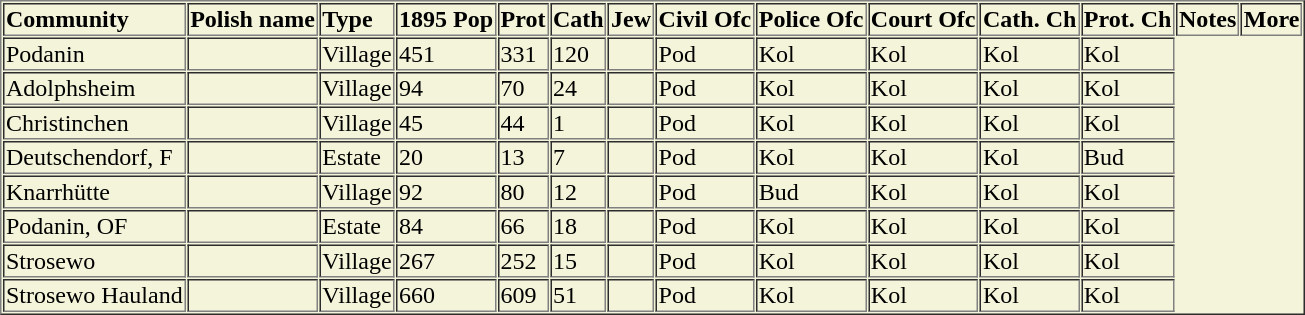<table border=1 cellspacing=1 bgcolor="#F4F4DB">
<tr>
<td><strong>Community</strong></td>
<td><strong>Polish name</strong></td>
<td><strong>Type</strong></td>
<td><strong>1895 Pop</strong></td>
<td><strong>Prot</strong></td>
<td><strong>Cath</strong></td>
<td><strong>Jew</strong></td>
<td><strong>Civil Ofc</strong></td>
<td><strong>Police Ofc</strong></td>
<td><strong>Court Ofc</strong></td>
<td><strong>Cath. Ch</strong></td>
<td><strong>Prot. Ch</strong></td>
<td><strong>Notes</strong></td>
<td><strong>More</strong></td>
</tr>
<tr>
<td>Podanin</td>
<td></td>
<td>Village</td>
<td>451</td>
<td>331</td>
<td>120</td>
<td></td>
<td>Pod</td>
<td>Kol</td>
<td>Kol</td>
<td>Kol</td>
<td>Kol</td>
</tr>
<tr>
<td>Adolphsheim</td>
<td></td>
<td>Village</td>
<td>94</td>
<td>70</td>
<td>24</td>
<td></td>
<td>Pod</td>
<td>Kol</td>
<td>Kol</td>
<td>Kol</td>
<td>Kol</td>
</tr>
<tr>
<td>Christinchen</td>
<td></td>
<td>Village</td>
<td>45</td>
<td>44</td>
<td>1</td>
<td></td>
<td>Pod</td>
<td>Kol</td>
<td>Kol</td>
<td>Kol</td>
<td>Kol</td>
</tr>
<tr>
<td>Deutschendorf, F</td>
<td></td>
<td>Estate</td>
<td>20</td>
<td>13</td>
<td>7</td>
<td></td>
<td>Pod</td>
<td>Kol</td>
<td>Kol</td>
<td>Kol</td>
<td>Bud</td>
</tr>
<tr>
<td>Knarrhütte</td>
<td></td>
<td>Village</td>
<td>92</td>
<td>80</td>
<td>12</td>
<td></td>
<td>Pod</td>
<td>Bud</td>
<td>Kol</td>
<td>Kol</td>
<td>Kol</td>
</tr>
<tr>
<td>Podanin, OF</td>
<td></td>
<td>Estate</td>
<td>84</td>
<td>66</td>
<td>18</td>
<td></td>
<td>Pod</td>
<td>Kol</td>
<td>Kol</td>
<td>Kol</td>
<td>Kol</td>
</tr>
<tr>
<td>Strosewo</td>
<td></td>
<td>Village</td>
<td>267</td>
<td>252</td>
<td>15</td>
<td></td>
<td>Pod</td>
<td>Kol</td>
<td>Kol</td>
<td>Kol</td>
<td>Kol</td>
</tr>
<tr>
<td>Strosewo Hauland</td>
<td></td>
<td>Village</td>
<td>660</td>
<td>609</td>
<td>51</td>
<td></td>
<td>Pod</td>
<td>Kol</td>
<td>Kol</td>
<td>Kol</td>
<td>Kol</td>
</tr>
</table>
